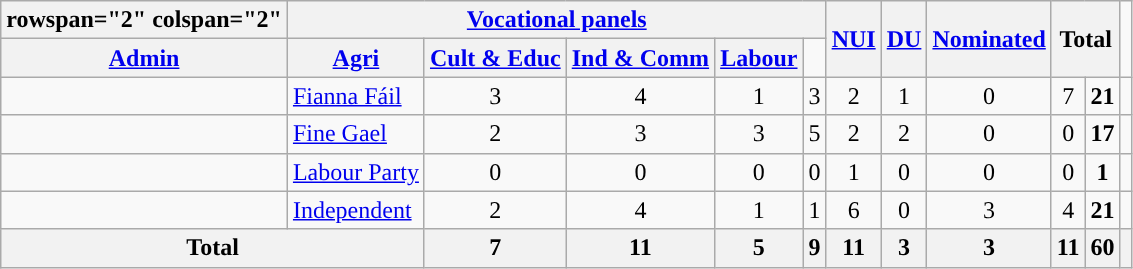<table class="wikitable">
<tr>
<th>rowspan="2" colspan="2" </th>
<th scope="col" colspan="5"><a href='#'>Vocational panels</a></th>
<th rowspan="2"><a href='#'>NUI</a></th>
<th rowspan="2"><a href='#'>DU</a></th>
<th rowspan="2"><a href='#'>Nominated</a></th>
<th rowspan="2" colspan="2">Total</th>
</tr>
<tr>
<th scope="col"><a href='#'>Admin</a></th>
<th scope="col"><a href='#'>Agri</a></th>
<th scope="col"><a href='#'>Cult & Educ</a></th>
<th scope="col"><a href='#'>Ind & Comm</a></th>
<th scope="col"><a href='#'>Labour</a></th>
</tr>
<tr style="text-align:center">
<td style="background-color: "></td>
<td align="left"><a href='#'>Fianna Fáil</a></td>
<td>3</td>
<td>4</td>
<td>1</td>
<td>3</td>
<td>2</td>
<td>1</td>
<td>0</td>
<td>7</td>
<td><strong>21</strong></td>
<td style="background-color: "></td>
</tr>
<tr style="text-align:center">
<td style="background-color: "></td>
<td align="left"><a href='#'>Fine Gael</a></td>
<td>2</td>
<td>3</td>
<td>3</td>
<td>5</td>
<td>2</td>
<td>2</td>
<td>0</td>
<td>0</td>
<td><strong>17</strong></td>
<td style="background-color: "></td>
</tr>
<tr style="text-align:center">
<td style="background-color: "></td>
<td align="left"><a href='#'>Labour Party</a></td>
<td>0</td>
<td>0</td>
<td>0</td>
<td>0</td>
<td>1</td>
<td>0</td>
<td>0</td>
<td>0</td>
<td><strong>1</strong></td>
<td style="background-color: "></td>
</tr>
<tr style="text-align:center">
<td style="background-color: "></td>
<td align="left"><a href='#'>Independent</a></td>
<td>2</td>
<td>4</td>
<td>1</td>
<td>1</td>
<td>6</td>
<td>0</td>
<td>3</td>
<td>4</td>
<td><strong>21</strong></td>
<td style="background-color: "></td>
</tr>
<tr style="text-align:center">
<th colspan="2">Total</th>
<th>7</th>
<th>11</th>
<th>5</th>
<th>9</th>
<th>11</th>
<th>3</th>
<th>3</th>
<th>11</th>
<th>60</th>
<th></th>
</tr>
</table>
